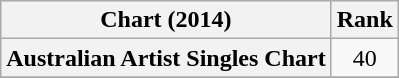<table class="wikitable plainrowheaders" style="text-align:center">
<tr>
<th scope="col">Chart (2014)</th>
<th scope="col">Rank</th>
</tr>
<tr>
<th scope="row">Australian Artist Singles Chart</th>
<td>40</td>
</tr>
<tr>
</tr>
</table>
